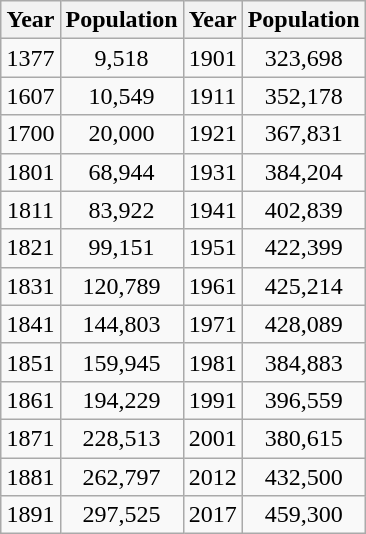<table class="wikitable" style="float:right; text-align:center;">
<tr>
<th scope="col">Year</th>
<th scope="col">Population</th>
<th scope="col">Year</th>
<th scope="col">Population</th>
</tr>
<tr>
<td scope="row">1377</td>
<td>9,518</td>
<td>1901</td>
<td>323,698</td>
</tr>
<tr>
<td scope="row">1607</td>
<td>10,549</td>
<td>1911</td>
<td>352,178</td>
</tr>
<tr>
<td scope="row">1700</td>
<td>20,000</td>
<td>1921</td>
<td>367,831</td>
</tr>
<tr>
<td scope="row">1801</td>
<td>68,944</td>
<td>1931</td>
<td>384,204</td>
</tr>
<tr>
<td scope="row">1811</td>
<td>83,922</td>
<td>1941</td>
<td>402,839</td>
</tr>
<tr>
<td scope="row">1821</td>
<td>99,151</td>
<td>1951</td>
<td>422,399</td>
</tr>
<tr>
<td scope="row">1831</td>
<td>120,789</td>
<td>1961</td>
<td>425,214</td>
</tr>
<tr>
<td scope="row">1841</td>
<td>144,803</td>
<td>1971</td>
<td>428,089</td>
</tr>
<tr>
<td scope="row">1851</td>
<td>159,945</td>
<td>1981</td>
<td>384,883</td>
</tr>
<tr>
<td scope="row">1861</td>
<td>194,229</td>
<td>1991</td>
<td>396,559</td>
</tr>
<tr>
<td scope="row">1871</td>
<td>228,513</td>
<td>2001</td>
<td>380,615</td>
</tr>
<tr>
<td scope="row">1881</td>
<td>262,797</td>
<td>2012</td>
<td>432,500</td>
</tr>
<tr>
<td scope="row">1891</td>
<td>297,525</td>
<td>2017</td>
<td>459,300</td>
</tr>
</table>
